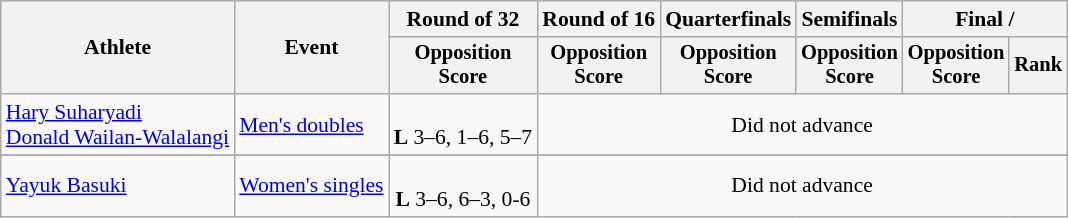<table class=wikitable style="font-size:90%">
<tr>
<th rowspan="2">Athlete</th>
<th rowspan="2">Event</th>
<th>Round of 32</th>
<th>Round of 16</th>
<th>Quarterfinals</th>
<th>Semifinals</th>
<th colspan=2>Final / </th>
</tr>
<tr style="font-size:95%">
<th>Opposition<br>Score</th>
<th>Opposition<br>Score</th>
<th>Opposition<br>Score</th>
<th>Opposition<br>Score</th>
<th>Opposition<br>Score</th>
<th>Rank</th>
</tr>
<tr align=center>
<td align=left><a href='#'>Hary Suharyadi</a> <br> <a href='#'>Donald Wailan-Walalangi</a></td>
<td align=left><a href='#'>Men's doubles</a></td>
<td><br><strong>L</strong> 3–6, 1–6, 5–7</td>
<td colspan=5>Did not advance</td>
</tr>
<tr>
</tr>
<tr align=center>
<td align=left><a href='#'>Yayuk Basuki</a></td>
<td align=left><a href='#'>Women's singles</a></td>
<td><br><strong>L</strong> 3–6, 6–3, 0-6</td>
<td colspan=5>Did not advance</td>
</tr>
</table>
